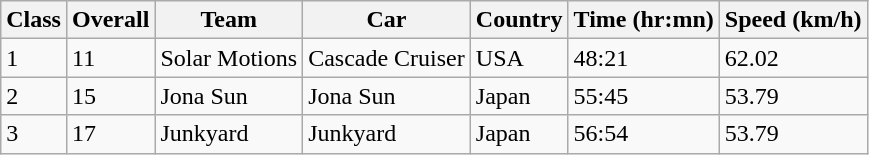<table class="wikitable">
<tr>
<th>Class</th>
<th>Overall</th>
<th>Team</th>
<th>Car</th>
<th>Country</th>
<th>Time (hr:mn)</th>
<th>Speed (km/h)</th>
</tr>
<tr>
<td>1</td>
<td>11</td>
<td>Solar Motions</td>
<td>Cascade Cruiser</td>
<td>USA</td>
<td>48:21</td>
<td>62.02</td>
</tr>
<tr>
<td>2</td>
<td>15</td>
<td>Jona Sun</td>
<td>Jona Sun</td>
<td>Japan</td>
<td>55:45</td>
<td>53.79</td>
</tr>
<tr>
<td>3</td>
<td>17</td>
<td>Junkyard</td>
<td>Junkyard</td>
<td>Japan</td>
<td>56:54</td>
<td>53.79</td>
</tr>
</table>
